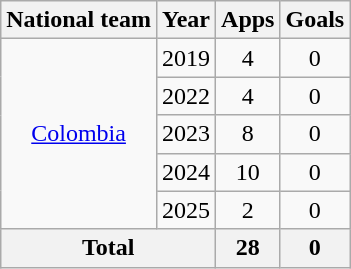<table class=wikitable style=text-align:center>
<tr>
<th>National team</th>
<th>Year</th>
<th>Apps</th>
<th>Goals</th>
</tr>
<tr>
<td rowspan="5"><a href='#'>Colombia</a></td>
<td>2019</td>
<td>4</td>
<td>0</td>
</tr>
<tr>
<td>2022</td>
<td>4</td>
<td>0</td>
</tr>
<tr>
<td>2023</td>
<td>8</td>
<td>0</td>
</tr>
<tr>
<td>2024</td>
<td>10</td>
<td>0</td>
</tr>
<tr>
<td>2025</td>
<td>2</td>
<td>0</td>
</tr>
<tr>
<th colspan="2">Total</th>
<th>28</th>
<th>0</th>
</tr>
</table>
